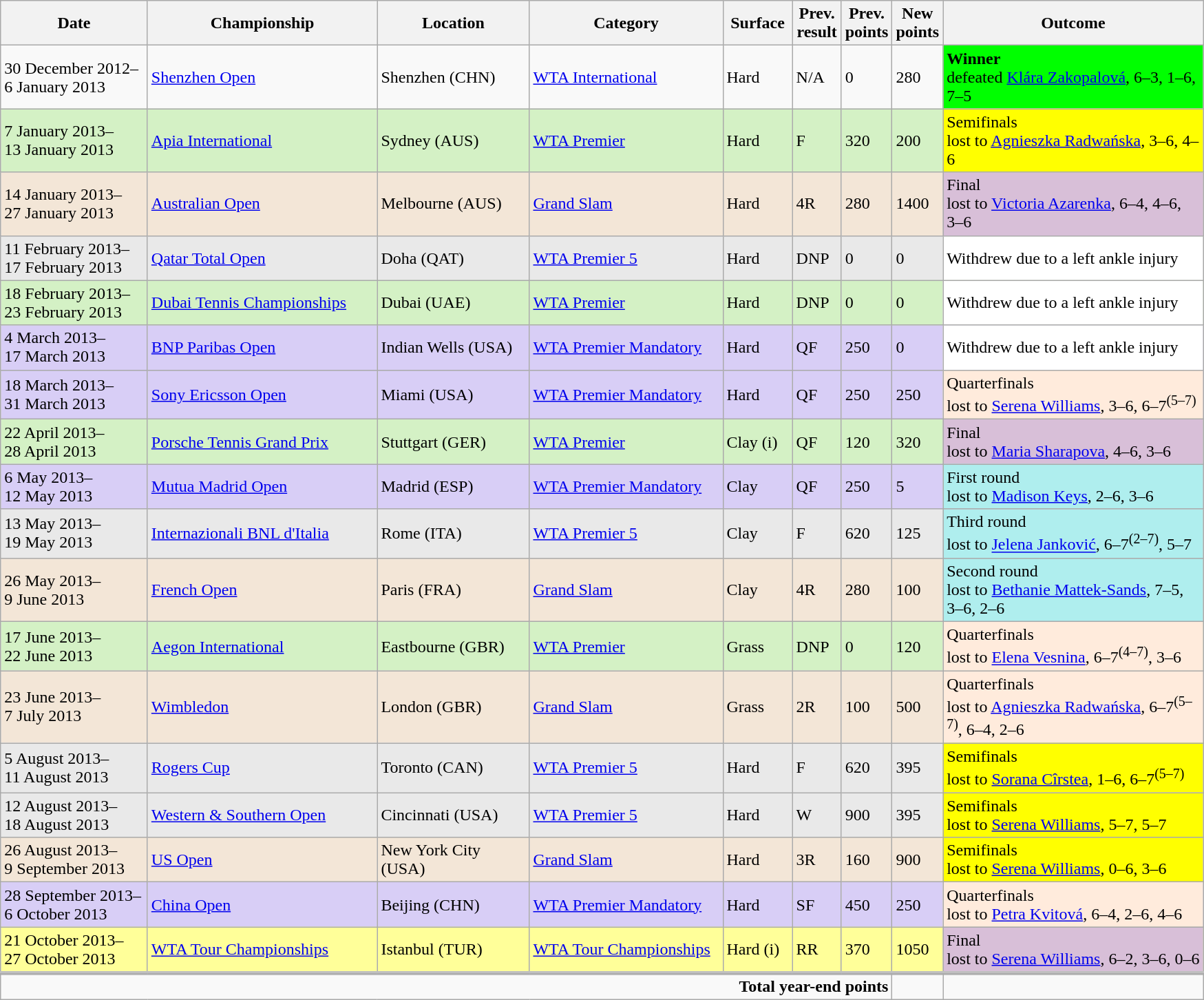<table class="wikitable">
<tr>
<th width=135>Date</th>
<th width=215>Championship</th>
<th width=140>Location</th>
<th width=180>Category</th>
<th width=60>Surface</th>
<th width=40>Prev. result</th>
<th width=40>Prev. points</th>
<th width=40>New points</th>
<th width=245>Outcome</th>
</tr>
<tr>
<td>30 December 2012–<br>6 January 2013</td>
<td><a href='#'>Shenzhen Open</a></td>
<td>Shenzhen (CHN)</td>
<td><a href='#'>WTA International</a></td>
<td>Hard</td>
<td>N/A</td>
<td>0</td>
<td>280</td>
<td style="background:lime;"><strong>Winner</strong> <br>defeated <a href='#'>Klára Zakopalová</a>, 6–3, 1–6, 7–5</td>
</tr>
<tr style="background:#d4f1c5;">
<td>7 January 2013–<br>13 January 2013</td>
<td><a href='#'>Apia International</a></td>
<td>Sydney (AUS)</td>
<td><a href='#'>WTA Premier</a></td>
<td>Hard</td>
<td>F</td>
<td>320</td>
<td>200</td>
<td style="background:yellow;">Semifinals <br>lost to <a href='#'>Agnieszka Radwańska</a>, 3–6, 4–6</td>
</tr>
<tr style="background:#f3e6d7;">
<td>14 January 2013–<br>27 January 2013</td>
<td><a href='#'>Australian Open</a></td>
<td>Melbourne (AUS)</td>
<td><a href='#'>Grand Slam</a></td>
<td>Hard</td>
<td>4R</td>
<td>280</td>
<td>1400</td>
<td style="background:thistle;">Final <br>lost to <a href='#'>Victoria Azarenka</a>, 6–4, 4–6, 3–6</td>
</tr>
<tr style="background:#e9e9e9;">
<td>11 February 2013–<br>17 February 2013</td>
<td><a href='#'>Qatar Total Open</a></td>
<td>Doha (QAT)</td>
<td><a href='#'>WTA Premier 5</a></td>
<td>Hard</td>
<td>DNP</td>
<td>0</td>
<td>0</td>
<td style="background:#ffffff;">Withdrew due to a left ankle injury</td>
</tr>
<tr style="background:#d4f1c5;">
<td>18 February 2013–<br>23 February 2013</td>
<td><a href='#'>Dubai Tennis Championships</a></td>
<td>Dubai (UAE)</td>
<td><a href='#'>WTA Premier</a></td>
<td>Hard</td>
<td>DNP</td>
<td>0</td>
<td>0</td>
<td style="background:#ffffff;">Withdrew due to a left ankle injury</td>
</tr>
<tr style="background:#d8cef6;">
<td>4 March 2013–<br>17 March 2013</td>
<td><a href='#'>BNP Paribas Open</a></td>
<td>Indian Wells (USA)</td>
<td><a href='#'>WTA Premier Mandatory</a></td>
<td>Hard</td>
<td>QF</td>
<td>250</td>
<td>0</td>
<td style="background:#ffffff;">Withdrew due to a left ankle injury</td>
</tr>
<tr style="background:#d8cef6;">
<td>18 March 2013–<br>31 March 2013</td>
<td><a href='#'>Sony Ericsson Open</a></td>
<td>Miami (USA)</td>
<td><a href='#'>WTA Premier Mandatory</a></td>
<td>Hard</td>
<td>QF</td>
<td>250</td>
<td>250</td>
<td style="background:#ffebdc;">Quarterfinals <br>lost to <a href='#'>Serena Williams</a>, 3–6, 6–7<sup>(5–7)</sup></td>
</tr>
<tr style="background:#d4f1c5;">
<td>22 April 2013–<br>28 April 2013</td>
<td><a href='#'>Porsche Tennis Grand Prix</a></td>
<td>Stuttgart (GER)</td>
<td><a href='#'>WTA Premier</a></td>
<td>Clay (i)</td>
<td>QF</td>
<td>120</td>
<td>320</td>
<td style="background:thistle;">Final <br>lost to <a href='#'>Maria Sharapova</a>, 4–6, 3–6</td>
</tr>
<tr style="background:#d8cef6;">
<td>6 May 2013–<br>12 May 2013</td>
<td><a href='#'>Mutua Madrid Open</a></td>
<td>Madrid (ESP)</td>
<td><a href='#'>WTA Premier Mandatory</a></td>
<td>Clay</td>
<td>QF</td>
<td>250</td>
<td>5</td>
<td style="background:#afeeee;">First round <br>lost to <a href='#'>Madison Keys</a>, 2–6, 3–6</td>
</tr>
<tr style="background:#e9e9e9;">
<td>13 May 2013–<br>19 May 2013</td>
<td><a href='#'>Internazionali BNL d'Italia</a></td>
<td>Rome (ITA)</td>
<td><a href='#'>WTA Premier 5</a></td>
<td>Clay</td>
<td>F</td>
<td>620</td>
<td>125</td>
<td style="background:#afeeee;">Third round <br>lost to <a href='#'>Jelena Janković</a>, 6–7<sup>(2–7)</sup>, 5–7</td>
</tr>
<tr style="background:#f3e6d7;">
<td>26 May 2013–<br>9 June 2013</td>
<td><a href='#'>French Open</a></td>
<td>Paris (FRA)</td>
<td><a href='#'>Grand Slam</a></td>
<td>Clay</td>
<td>4R</td>
<td>280</td>
<td>100</td>
<td style="background:#afeeee;">Second round <br>lost to <a href='#'>Bethanie Mattek-Sands</a>, 7–5, 3–6, 2–6</td>
</tr>
<tr style="background:#d4f1c5;">
<td>17 June 2013–<br>22 June 2013</td>
<td><a href='#'>Aegon International</a></td>
<td>Eastbourne (GBR)</td>
<td><a href='#'>WTA Premier</a></td>
<td>Grass</td>
<td>DNP</td>
<td>0</td>
<td>120</td>
<td style="background:#ffebdc;">Quarterfinals <br>lost to <a href='#'>Elena Vesnina</a>, 6–7<sup>(4–7)</sup>, 3–6</td>
</tr>
<tr style="background:#f3e6d7;">
<td>23 June 2013–<br>7 July 2013</td>
<td><a href='#'>Wimbledon</a></td>
<td>London (GBR)</td>
<td><a href='#'>Grand Slam</a></td>
<td>Grass</td>
<td>2R</td>
<td>100</td>
<td>500</td>
<td style="background:#ffebdc;">Quarterfinals <br>lost to <a href='#'>Agnieszka Radwańska</a>, 6–7<sup>(5–7)</sup>, 6–4, 2–6</td>
</tr>
<tr style="background:#e9e9e9;">
<td>5 August 2013–<br>11 August 2013</td>
<td><a href='#'>Rogers Cup</a></td>
<td>Toronto (CAN)</td>
<td><a href='#'>WTA Premier 5</a></td>
<td>Hard</td>
<td>F</td>
<td>620</td>
<td>395</td>
<td style="background:yellow;">Semifinals <br>lost to <a href='#'>Sorana Cîrstea</a>, 1–6, 6–7<sup>(5–7)</sup></td>
</tr>
<tr style="background:#e9e9e9;">
<td>12 August 2013–<br>18 August 2013</td>
<td><a href='#'>Western & Southern Open</a></td>
<td>Cincinnati (USA)</td>
<td><a href='#'>WTA Premier 5</a></td>
<td>Hard</td>
<td>W</td>
<td>900</td>
<td>395</td>
<td style="background:yellow;">Semifinals <br>lost to <a href='#'>Serena Williams</a>, 5–7, 5–7</td>
</tr>
<tr style="background:#f3e6d7;">
<td>26 August 2013–<br>9 September 2013</td>
<td><a href='#'>US Open</a></td>
<td>New York City (USA)</td>
<td><a href='#'>Grand Slam</a></td>
<td>Hard</td>
<td>3R</td>
<td>160</td>
<td>900</td>
<td style="background:yellow;">Semifinals <br>lost to <a href='#'>Serena Williams</a>, 0–6, 3–6</td>
</tr>
<tr style="background:#d8cef6;">
<td>28 September 2013–<br>6 October 2013</td>
<td><a href='#'>China Open</a></td>
<td>Beijing (CHN)</td>
<td><a href='#'>WTA Premier Mandatory</a></td>
<td>Hard</td>
<td>SF</td>
<td>450</td>
<td>250</td>
<td style="background:#ffebdc;">Quarterfinals <br>lost to <a href='#'>Petra Kvitová</a>, 6–4, 2–6, 4–6</td>
</tr>
<tr style="background:#FFFF99;">
<td>21 October 2013–<br>27 October 2013</td>
<td><a href='#'>WTA Tour Championships</a></td>
<td>Istanbul (TUR)</td>
<td><a href='#'>WTA Tour Championships</a></td>
<td>Hard (i)</td>
<td>RR</td>
<td>370</td>
<td>1050</td>
<td style="background:thistle;">Final <br>lost to <a href='#'>Serena Williams</a>, 6–2, 3–6, 0–6</td>
</tr>
<tr style="border-top:4px solid silver;">
</tr>
<tr>
<td colspan=7 align=right><strong>Total year-end points</strong></td>
<td></td>
<td></td>
</tr>
</table>
